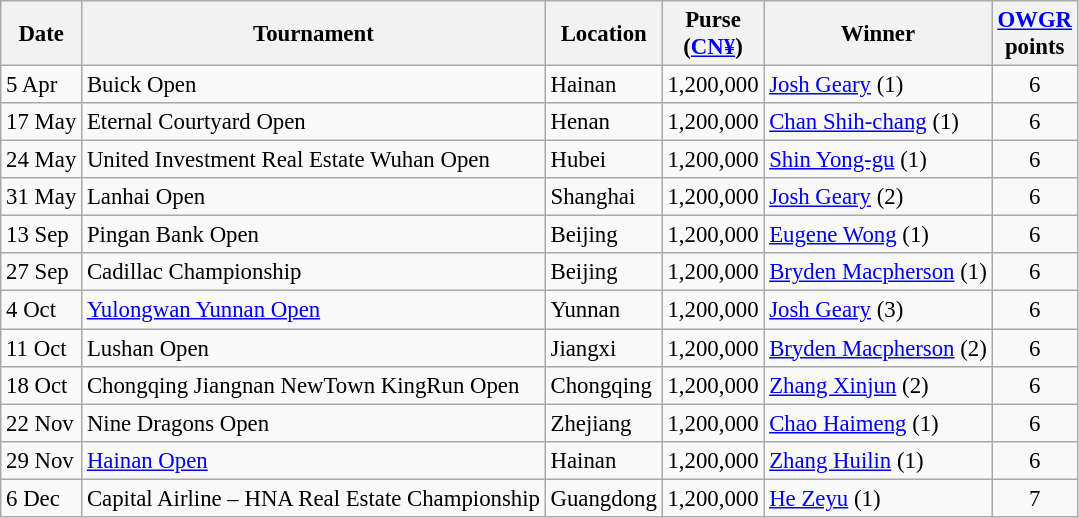<table class="wikitable" style="font-size:95%">
<tr>
<th>Date</th>
<th>Tournament</th>
<th>Location</th>
<th>Purse<br>(<a href='#'>CN¥</a>)</th>
<th>Winner</th>
<th><a href='#'>OWGR</a><br>points</th>
</tr>
<tr>
<td>5 Apr</td>
<td>Buick Open</td>
<td>Hainan</td>
<td align=right>1,200,000</td>
<td> <a href='#'>Josh Geary</a> (1)</td>
<td align=center>6</td>
</tr>
<tr>
<td>17 May</td>
<td>Eternal Courtyard Open</td>
<td>Henan</td>
<td align=right>1,200,000</td>
<td> <a href='#'>Chan Shih-chang</a> (1)</td>
<td align=center>6</td>
</tr>
<tr>
<td>24 May</td>
<td>United Investment Real Estate Wuhan Open</td>
<td>Hubei</td>
<td align=right>1,200,000</td>
<td> <a href='#'>Shin Yong-gu</a> (1)</td>
<td align=center>6</td>
</tr>
<tr>
<td>31 May</td>
<td>Lanhai Open</td>
<td>Shanghai</td>
<td align=right>1,200,000</td>
<td> <a href='#'>Josh Geary</a> (2)</td>
<td align=center>6</td>
</tr>
<tr>
<td>13 Sep</td>
<td>Pingan Bank Open</td>
<td>Beijing</td>
<td align=right>1,200,000</td>
<td> <a href='#'>Eugene Wong</a> (1)</td>
<td align=center>6</td>
</tr>
<tr>
<td>27 Sep</td>
<td>Cadillac Championship</td>
<td>Beijing</td>
<td align=right>1,200,000</td>
<td> <a href='#'>Bryden Macpherson</a> (1)</td>
<td align=center>6</td>
</tr>
<tr>
<td>4 Oct</td>
<td><a href='#'>Yulongwan Yunnan Open</a></td>
<td>Yunnan</td>
<td align=right>1,200,000</td>
<td> <a href='#'>Josh Geary</a> (3)</td>
<td align=center>6</td>
</tr>
<tr>
<td>11 Oct</td>
<td>Lushan Open</td>
<td>Jiangxi</td>
<td align=right>1,200,000</td>
<td> <a href='#'>Bryden Macpherson</a> (2)</td>
<td align=center>6</td>
</tr>
<tr>
<td>18 Oct</td>
<td>Chongqing Jiangnan NewTown KingRun Open</td>
<td>Chongqing</td>
<td align=right>1,200,000</td>
<td> <a href='#'>Zhang Xinjun</a> (2)</td>
<td align=center>6</td>
</tr>
<tr>
<td>22 Nov</td>
<td>Nine Dragons Open</td>
<td>Zhejiang</td>
<td align=right>1,200,000</td>
<td> <a href='#'>Chao Haimeng</a> (1)</td>
<td align=center>6</td>
</tr>
<tr>
<td>29 Nov</td>
<td><a href='#'>Hainan Open</a></td>
<td>Hainan</td>
<td align=right>1,200,000</td>
<td> <a href='#'>Zhang Huilin</a> (1)</td>
<td align=center>6</td>
</tr>
<tr>
<td>6 Dec</td>
<td>Capital Airline – HNA Real Estate Championship</td>
<td>Guangdong</td>
<td align=right>1,200,000</td>
<td> <a href='#'>He Zeyu</a> (1)</td>
<td align=center>7</td>
</tr>
</table>
